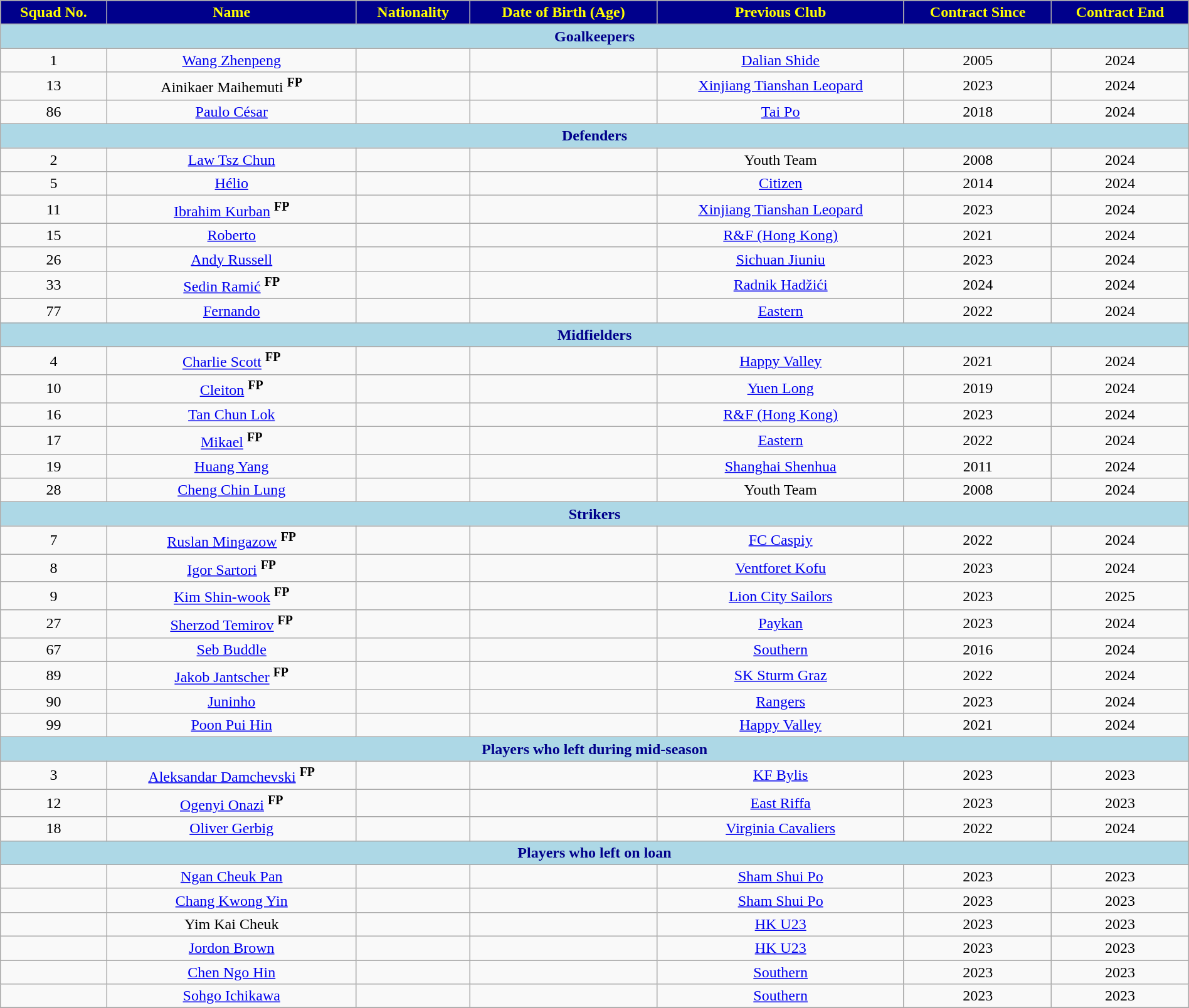<table class="wikitable" style="text-align:center; font-size:100%; width:100%;">
<tr>
<th style="background:darkblue; color:yellow; text-align:center;">Squad No.</th>
<th style="background:darkblue; color:yellow; text-align:center;">Name</th>
<th style="background:darkblue; color:yellow; text-align:center;">Nationality</th>
<th style="background:darkblue; color:yellow; text-align:center;">Date of Birth (Age)</th>
<th style="background:darkblue; color:yellow; text-align:center;">Previous Club</th>
<th style="background:darkblue; color:yellow; text-align:center;">Contract Since</th>
<th style="background:darkblue; color:yellow; text-align:center;">Contract End</th>
</tr>
<tr>
<th colspan="8" style="background:lightblue; color:darkblue; text-align:center">Goalkeepers</th>
</tr>
<tr>
<td>1</td>
<td><a href='#'>Wang Zhenpeng</a></td>
<td></td>
<td></td>
<td> <a href='#'>Dalian Shide</a></td>
<td>2005</td>
<td>2024</td>
</tr>
<tr>
<td>13</td>
<td>Ainikaer Maihemuti <sup><strong>FP</strong></sup></td>
<td></td>
<td></td>
<td> <a href='#'>Xinjiang Tianshan Leopard</a></td>
<td>2023</td>
<td>2024</td>
</tr>
<tr>
<td>86</td>
<td><a href='#'>Paulo César</a></td>
<td></td>
<td></td>
<td> <a href='#'>Tai Po</a></td>
<td>2018</td>
<td>2024</td>
</tr>
<tr>
<th colspan="8" style="background:lightblue; color:darkblue; text-align:center">Defenders</th>
</tr>
<tr>
<td>2</td>
<td><a href='#'>Law Tsz Chun</a></td>
<td></td>
<td></td>
<td>Youth Team</td>
<td>2008</td>
<td>2024</td>
</tr>
<tr>
<td>5</td>
<td><a href='#'>Hélio</a></td>
<td></td>
<td></td>
<td> <a href='#'>Citizen</a></td>
<td>2014</td>
<td>2024</td>
</tr>
<tr>
<td>11</td>
<td><a href='#'>Ibrahim Kurban</a> <sup><strong>FP</strong></sup></td>
<td></td>
<td></td>
<td> <a href='#'>Xinjiang Tianshan Leopard</a></td>
<td>2023</td>
<td>2024</td>
</tr>
<tr>
<td>15</td>
<td><a href='#'>Roberto</a></td>
<td></td>
<td></td>
<td> <a href='#'>R&F (Hong Kong)</a></td>
<td>2021</td>
<td>2024</td>
</tr>
<tr>
<td>26</td>
<td><a href='#'>Andy Russell</a></td>
<td></td>
<td></td>
<td> <a href='#'>Sichuan Jiuniu</a></td>
<td>2023</td>
<td>2024</td>
</tr>
<tr>
<td>33</td>
<td><a href='#'>Sedin Ramić</a> <sup><strong>FP</strong></sup></td>
<td></td>
<td></td>
<td> <a href='#'>Radnik Hadžići</a></td>
<td>2024</td>
<td>2024</td>
</tr>
<tr>
<td>77</td>
<td><a href='#'>Fernando</a></td>
<td></td>
<td></td>
<td> <a href='#'>Eastern</a></td>
<td>2022</td>
<td>2024</td>
</tr>
<tr>
<th colspan="8" style="background:lightblue; color:darkblue; text-align:center">Midfielders</th>
</tr>
<tr>
<td>4</td>
<td><a href='#'>Charlie Scott</a> <sup><strong>FP</strong></sup></td>
<td></td>
<td></td>
<td> <a href='#'>Happy Valley</a></td>
<td>2021</td>
<td>2024</td>
</tr>
<tr>
<td>10</td>
<td><a href='#'>Cleiton</a> <sup><strong>FP</strong></sup></td>
<td></td>
<td></td>
<td> <a href='#'>Yuen Long</a></td>
<td>2019</td>
<td>2024</td>
</tr>
<tr>
<td>16</td>
<td><a href='#'>Tan Chun Lok</a></td>
<td></td>
<td></td>
<td> <a href='#'>R&F (Hong Kong)</a></td>
<td>2023</td>
<td>2024</td>
</tr>
<tr>
<td>17</td>
<td><a href='#'>Mikael</a> <sup><strong>FP</strong></sup></td>
<td></td>
<td></td>
<td> <a href='#'>Eastern</a></td>
<td>2022</td>
<td>2024</td>
</tr>
<tr>
<td>19</td>
<td><a href='#'>Huang Yang</a></td>
<td></td>
<td></td>
<td> <a href='#'>Shanghai Shenhua</a></td>
<td>2011</td>
<td>2024</td>
</tr>
<tr>
<td>28</td>
<td><a href='#'>Cheng Chin Lung</a></td>
<td></td>
<td></td>
<td>Youth Team</td>
<td>2008</td>
<td>2024</td>
</tr>
<tr>
<th colspan="8" style="background:lightblue; color:darkblue; text-align:center">Strikers</th>
</tr>
<tr>
<td>7</td>
<td><a href='#'>Ruslan Mingazow</a> <sup><strong>FP</strong></sup></td>
<td></td>
<td></td>
<td> <a href='#'>FC Caspiy</a></td>
<td>2022</td>
<td>2024</td>
</tr>
<tr>
<td>8</td>
<td><a href='#'>Igor Sartori</a> <sup><strong>FP</strong></sup></td>
<td></td>
<td></td>
<td> <a href='#'>Ventforet Kofu</a></td>
<td>2023</td>
<td>2024</td>
</tr>
<tr>
<td>9</td>
<td><a href='#'>Kim Shin-wook</a> <sup><strong>FP</strong></sup></td>
<td></td>
<td></td>
<td> <a href='#'>Lion City Sailors</a></td>
<td>2023</td>
<td>2025</td>
</tr>
<tr>
<td>27</td>
<td><a href='#'>Sherzod Temirov</a> <sup><strong>FP</strong></sup></td>
<td></td>
<td></td>
<td> <a href='#'>Paykan</a></td>
<td>2023</td>
<td>2024</td>
</tr>
<tr>
<td>67</td>
<td><a href='#'>Seb Buddle</a></td>
<td></td>
<td></td>
<td> <a href='#'>Southern</a></td>
<td>2016</td>
<td>2024</td>
</tr>
<tr>
<td>89</td>
<td><a href='#'>Jakob Jantscher</a> <sup><strong>FP</strong></sup></td>
<td></td>
<td></td>
<td> <a href='#'>SK Sturm Graz</a></td>
<td>2022</td>
<td>2024</td>
</tr>
<tr>
<td>90</td>
<td><a href='#'>Juninho</a></td>
<td></td>
<td></td>
<td> <a href='#'>Rangers</a></td>
<td>2023</td>
<td>2024</td>
</tr>
<tr>
<td>99</td>
<td><a href='#'>Poon Pui Hin</a></td>
<td></td>
<td></td>
<td> <a href='#'>Happy Valley</a></td>
<td>2021</td>
<td>2024</td>
</tr>
<tr>
<th colspan="8" style="background:lightblue; color:darkblue; text-align:center">Players who left during mid-season</th>
</tr>
<tr>
<td>3</td>
<td><a href='#'>Aleksandar Damchevski</a> <sup><strong>FP</strong></sup></td>
<td></td>
<td></td>
<td> <a href='#'>KF Bylis</a></td>
<td>2023</td>
<td>2023</td>
</tr>
<tr>
<td>12</td>
<td><a href='#'>Ogenyi Onazi</a> <sup><strong>FP</strong></sup></td>
<td></td>
<td></td>
<td> <a href='#'>East Riffa</a></td>
<td>2023</td>
<td>2023</td>
</tr>
<tr>
<td>18</td>
<td><a href='#'>Oliver Gerbig</a></td>
<td></td>
<td></td>
<td> <a href='#'>Virginia Cavaliers</a></td>
<td>2022</td>
<td>2024</td>
</tr>
<tr>
<th colspan="8" style="background:lightblue; color:darkblue; text-align:center">Players who left on loan</th>
</tr>
<tr>
<td></td>
<td><a href='#'>Ngan Cheuk Pan</a></td>
<td></td>
<td></td>
<td> <a href='#'>Sham Shui Po</a></td>
<td>2023</td>
<td>2023</td>
</tr>
<tr>
<td></td>
<td><a href='#'>Chang Kwong Yin</a></td>
<td></td>
<td></td>
<td> <a href='#'>Sham Shui Po</a></td>
<td>2023</td>
<td>2023</td>
</tr>
<tr>
<td></td>
<td>Yim Kai Cheuk</td>
<td></td>
<td></td>
<td> <a href='#'>HK U23</a></td>
<td>2023</td>
<td>2023</td>
</tr>
<tr>
<td></td>
<td><a href='#'>Jordon Brown</a></td>
<td></td>
<td></td>
<td> <a href='#'>HK U23</a></td>
<td>2023</td>
<td>2023</td>
</tr>
<tr>
<td></td>
<td><a href='#'>Chen Ngo Hin</a></td>
<td></td>
<td></td>
<td> <a href='#'>Southern</a></td>
<td>2023</td>
<td>2023</td>
</tr>
<tr>
<td></td>
<td><a href='#'>Sohgo Ichikawa</a></td>
<td></td>
<td></td>
<td> <a href='#'>Southern</a></td>
<td>2023</td>
<td>2023</td>
</tr>
<tr>
</tr>
</table>
